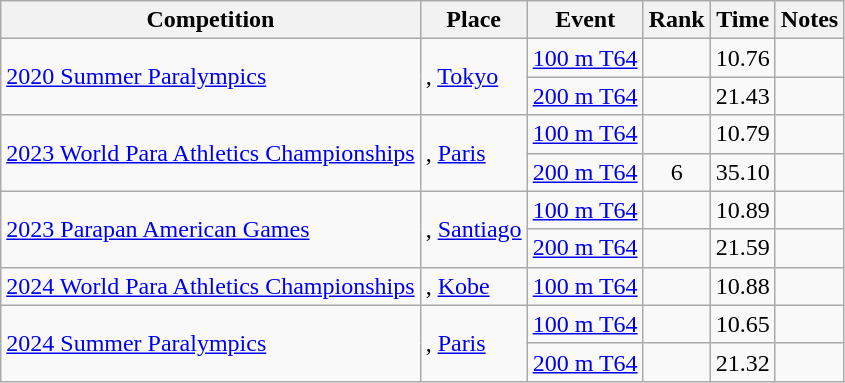<table class=wikitable>
<tr>
<th>Competition</th>
<th>Place</th>
<th>Event</th>
<th>Rank</th>
<th>Time</th>
<th>Notes</th>
</tr>
<tr>
<td rowspan=2><a href='#'>2020 Summer Paralympics</a></td>
<td rowspan=2>, <a href='#'>Tokyo</a></td>
<td><a href='#'>100 m T64</a></td>
<td align=center></td>
<td align=right>10.76</td>
<td align=center></td>
</tr>
<tr>
<td><a href='#'>200 m T64</a></td>
<td align=center></td>
<td align=right>21.43</td>
<td align=center></td>
</tr>
<tr>
<td rowspan=2><a href='#'>2023 World Para Athletics Championships</a></td>
<td rowspan=2>, <a href='#'>Paris</a></td>
<td><a href='#'>100 m T64</a></td>
<td align=center></td>
<td align=right>10.79</td>
<td align=center></td>
</tr>
<tr>
<td><a href='#'>200 m T64</a></td>
<td align=center>6</td>
<td align=right>35.10</td>
<td align=center></td>
</tr>
<tr>
<td rowspan=2><a href='#'>2023 Parapan American Games</a></td>
<td rowspan=2>, <a href='#'>Santiago</a></td>
<td><a href='#'>100 m T64</a></td>
<td align=center></td>
<td align=right>10.89</td>
<td align=center></td>
</tr>
<tr>
<td><a href='#'>200 m T64</a></td>
<td align=center></td>
<td align=right>21.59</td>
<td align=center></td>
</tr>
<tr>
<td><a href='#'>2024 World Para Athletics Championships</a></td>
<td>, <a href='#'>Kobe</a></td>
<td><a href='#'>100 m T64</a></td>
<td align=center></td>
<td align=right>10.88</td>
<td align=center></td>
</tr>
<tr>
<td rowspan=2><a href='#'>2024 Summer Paralympics</a></td>
<td rowspan=2>, <a href='#'>Paris</a></td>
<td><a href='#'>100 m T64</a></td>
<td align=center></td>
<td align=right>10.65</td>
<td align=center></td>
</tr>
<tr>
<td><a href='#'>200 m T64</a></td>
<td align=center></td>
<td align=right>21.32</td>
<td align=center></td>
</tr>
</table>
